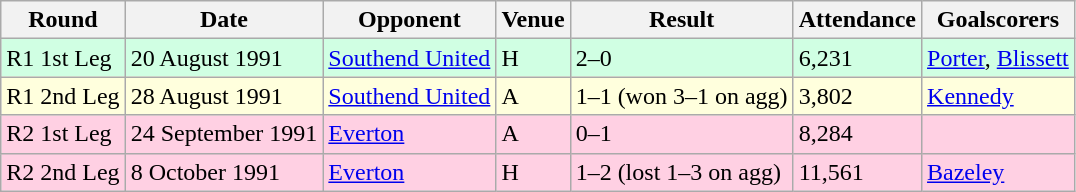<table class="wikitable">
<tr>
<th>Round</th>
<th>Date</th>
<th>Opponent</th>
<th>Venue</th>
<th>Result</th>
<th>Attendance</th>
<th>Goalscorers</th>
</tr>
<tr style="background-color: #d0ffe3;">
<td>R1 1st Leg</td>
<td>20 August 1991</td>
<td><a href='#'>Southend United</a></td>
<td>H</td>
<td>2–0</td>
<td>6,231</td>
<td><a href='#'>Porter</a>, <a href='#'>Blissett</a></td>
</tr>
<tr style="background-color: #ffffdd;">
<td>R1 2nd Leg</td>
<td>28 August 1991</td>
<td><a href='#'>Southend United</a></td>
<td>A</td>
<td>1–1 (won 3–1 on agg)</td>
<td>3,802</td>
<td><a href='#'>Kennedy</a></td>
</tr>
<tr style="background-color: #ffd0e3;">
<td>R2 1st Leg</td>
<td>24 September 1991</td>
<td><a href='#'>Everton</a></td>
<td>A</td>
<td>0–1</td>
<td>8,284</td>
<td></td>
</tr>
<tr style="background-color: #ffd0e3;">
<td>R2 2nd Leg</td>
<td>8 October 1991</td>
<td><a href='#'>Everton</a></td>
<td>H</td>
<td>1–2 (lost 1–3 on agg)</td>
<td>11,561</td>
<td><a href='#'>Bazeley</a></td>
</tr>
</table>
